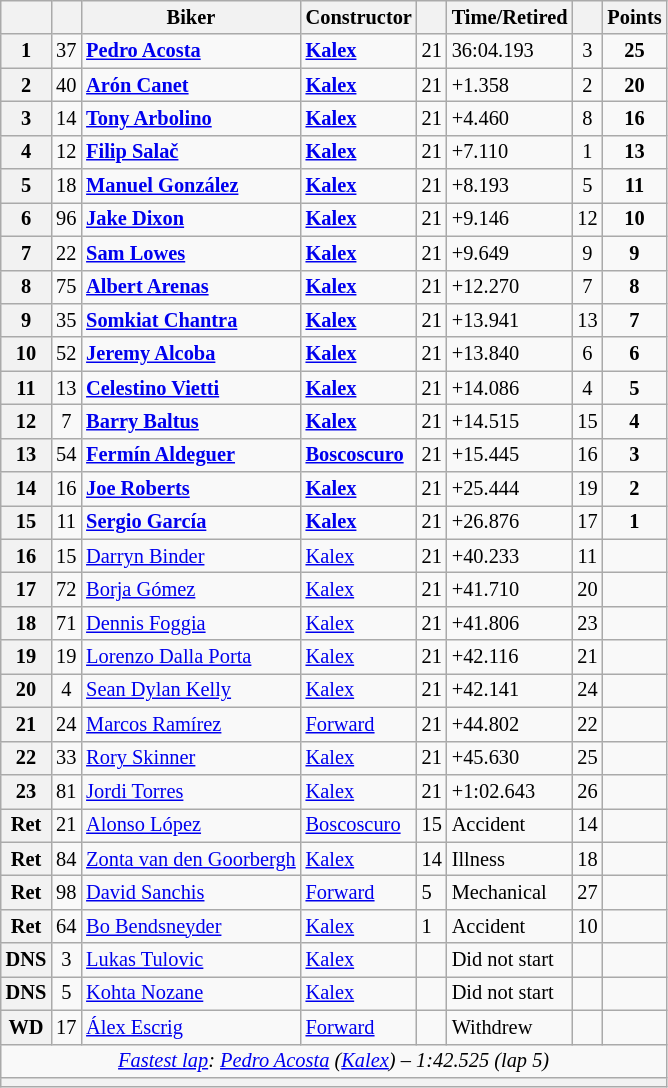<table class="wikitable sortable" style="font-size: 85%;">
<tr>
<th scope="col"></th>
<th scope="col"></th>
<th scope="col">Biker</th>
<th scope="col">Constructor</th>
<th scope="col" class="unsortable"></th>
<th scope="col" class="unsortable">Time/Retired</th>
<th scope="col"></th>
<th scope="col">Points</th>
</tr>
<tr>
<th scope="row">1</th>
<td align="center">37</td>
<td> <strong><a href='#'>Pedro Acosta</a></strong></td>
<td><strong><a href='#'>Kalex</a></strong></td>
<td>21</td>
<td>36:04.193</td>
<td align="center">3</td>
<td align="center"><strong>25</strong></td>
</tr>
<tr>
<th scope="row">2</th>
<td align="center">40</td>
<td> <strong><a href='#'>Arón Canet</a></strong></td>
<td><strong><a href='#'>Kalex</a></strong></td>
<td>21</td>
<td>+1.358</td>
<td align="center">2</td>
<td align="center"><strong>20</strong></td>
</tr>
<tr>
<th scope="row">3</th>
<td align="center">14</td>
<td> <strong><a href='#'>Tony Arbolino</a></strong></td>
<td><strong><a href='#'>Kalex</a></strong></td>
<td>21</td>
<td>+4.460</td>
<td align="center">8</td>
<td align="center"><strong>16</strong></td>
</tr>
<tr>
<th scope="row">4</th>
<td align="center">12</td>
<td> <strong><a href='#'>Filip Salač</a></strong></td>
<td><strong><a href='#'>Kalex</a></strong></td>
<td>21</td>
<td>+7.110</td>
<td align="center">1</td>
<td align="center"><strong>13</strong></td>
</tr>
<tr>
<th scope="row">5</th>
<td align="center">18</td>
<td> <strong><a href='#'>Manuel González</a></strong></td>
<td><strong><a href='#'>Kalex</a></strong></td>
<td>21</td>
<td>+8.193</td>
<td align="center">5</td>
<td align="center"><strong>11</strong></td>
</tr>
<tr>
<th scope="row">6</th>
<td align="center">96</td>
<td> <strong><a href='#'>Jake Dixon</a></strong></td>
<td><strong><a href='#'>Kalex</a></strong></td>
<td>21</td>
<td>+9.146</td>
<td align="center">12</td>
<td align="center"><strong>10</strong></td>
</tr>
<tr>
<th scope="row">7</th>
<td align="center">22</td>
<td> <strong><a href='#'>Sam Lowes</a></strong></td>
<td><strong><a href='#'>Kalex</a></strong></td>
<td>21</td>
<td>+9.649</td>
<td align="center">9</td>
<td align="center"><strong>9</strong></td>
</tr>
<tr>
<th scope="row">8</th>
<td align="center">75</td>
<td> <strong><a href='#'>Albert Arenas</a></strong></td>
<td><strong><a href='#'>Kalex</a></strong></td>
<td>21</td>
<td>+12.270</td>
<td align="center">7</td>
<td align="center"><strong>8</strong></td>
</tr>
<tr>
<th scope="row">9</th>
<td align="center">35</td>
<td> <strong><a href='#'>Somkiat Chantra</a></strong></td>
<td><strong><a href='#'>Kalex</a></strong></td>
<td>21</td>
<td>+13.941</td>
<td align="center">13</td>
<td align="center"><strong>7</strong></td>
</tr>
<tr>
<th scope="row">10</th>
<td align="center">52</td>
<td> <strong><a href='#'>Jeremy Alcoba</a></strong></td>
<td><strong><a href='#'>Kalex</a></strong></td>
<td>21</td>
<td>+13.840</td>
<td align="center">6</td>
<td align="center"><strong>6</strong></td>
</tr>
<tr>
<th scope="row">11</th>
<td align="center">13</td>
<td> <strong><a href='#'>Celestino Vietti</a></strong></td>
<td><strong><a href='#'>Kalex</a></strong></td>
<td>21</td>
<td>+14.086</td>
<td align="center">4</td>
<td align="center"><strong>5</strong></td>
</tr>
<tr>
<th scope="row">12</th>
<td align="center">7</td>
<td> <strong><a href='#'>Barry Baltus</a></strong></td>
<td><strong><a href='#'>Kalex</a></strong></td>
<td>21</td>
<td>+14.515</td>
<td align="center">15</td>
<td align="center"><strong>4</strong></td>
</tr>
<tr>
<th scope="row">13</th>
<td align="center">54</td>
<td> <strong><a href='#'>Fermín Aldeguer</a></strong></td>
<td><strong><a href='#'>Boscoscuro</a></strong></td>
<td>21</td>
<td>+15.445</td>
<td align="center">16</td>
<td align="center"><strong>3</strong></td>
</tr>
<tr>
<th scope="row">14</th>
<td align="center">16</td>
<td> <strong><a href='#'>Joe Roberts</a></strong></td>
<td><strong><a href='#'>Kalex</a></strong></td>
<td>21</td>
<td>+25.444</td>
<td align="center">19</td>
<td align="center"><strong>2</strong></td>
</tr>
<tr>
<th scope="row">15</th>
<td align="center">11</td>
<td> <strong><a href='#'>Sergio García</a></strong></td>
<td><strong><a href='#'>Kalex</a></strong></td>
<td>21</td>
<td>+26.876</td>
<td align="center">17</td>
<td align="center"><strong>1</strong></td>
</tr>
<tr>
<th scope="row">16</th>
<td align="center">15</td>
<td> <a href='#'>Darryn Binder</a></td>
<td><a href='#'>Kalex</a></td>
<td>21</td>
<td>+40.233</td>
<td align="center">11</td>
<td></td>
</tr>
<tr>
<th scope="row">17</th>
<td align="center">72</td>
<td> <a href='#'>Borja Gómez</a></td>
<td><a href='#'>Kalex</a></td>
<td>21</td>
<td>+41.710</td>
<td align="center">20</td>
<td></td>
</tr>
<tr>
<th scope="row">18</th>
<td align="center">71</td>
<td> <a href='#'>Dennis Foggia</a></td>
<td><a href='#'>Kalex</a></td>
<td>21</td>
<td>+41.806</td>
<td align="center">23</td>
<td></td>
</tr>
<tr>
<th scope="row">19</th>
<td align="center">19</td>
<td> <a href='#'>Lorenzo Dalla Porta</a></td>
<td><a href='#'>Kalex</a></td>
<td>21</td>
<td>+42.116</td>
<td align="center">21</td>
<td></td>
</tr>
<tr>
<th scope="row">20</th>
<td align="center">4</td>
<td> <a href='#'>Sean Dylan Kelly</a></td>
<td><a href='#'>Kalex</a></td>
<td>21</td>
<td>+42.141</td>
<td align="center">24</td>
<td></td>
</tr>
<tr>
<th scope="row">21</th>
<td align="center">24</td>
<td> <a href='#'>Marcos Ramírez</a></td>
<td><a href='#'>Forward</a></td>
<td>21</td>
<td>+44.802</td>
<td align="center">22</td>
<td></td>
</tr>
<tr>
<th scope="row">22</th>
<td align="center">33</td>
<td> <a href='#'>Rory Skinner</a></td>
<td><a href='#'>Kalex</a></td>
<td>21</td>
<td>+45.630</td>
<td align="center">25</td>
<td></td>
</tr>
<tr>
<th scope="row">23</th>
<td align="center">81</td>
<td> <a href='#'>Jordi Torres</a></td>
<td><a href='#'>Kalex</a></td>
<td>21</td>
<td>+1:02.643</td>
<td align="center">26</td>
<td></td>
</tr>
<tr>
<th scope="row">Ret</th>
<td align="center">21</td>
<td> <a href='#'>Alonso López</a></td>
<td><a href='#'>Boscoscuro</a></td>
<td>15</td>
<td>Accident</td>
<td align="center">14</td>
<td></td>
</tr>
<tr>
<th scope="row">Ret</th>
<td align="center">84</td>
<td> <a href='#'>Zonta van den Goorbergh</a></td>
<td><a href='#'>Kalex</a></td>
<td>14</td>
<td>Illness</td>
<td align="center">18</td>
<td></td>
</tr>
<tr>
<th scope="row">Ret</th>
<td align="center">98</td>
<td> <a href='#'>David Sanchis</a></td>
<td><a href='#'>Forward</a></td>
<td>5</td>
<td>Mechanical</td>
<td align="center">27</td>
<td></td>
</tr>
<tr>
<th scope="row">Ret</th>
<td align="center">64</td>
<td> <a href='#'>Bo Bendsneyder</a></td>
<td><a href='#'>Kalex</a></td>
<td>1</td>
<td>Accident</td>
<td align="center">10</td>
<td></td>
</tr>
<tr>
<th scope="row">DNS</th>
<td align="center">3</td>
<td> <a href='#'>Lukas Tulovic</a></td>
<td><a href='#'>Kalex</a></td>
<td></td>
<td>Did not start</td>
<td align="center"></td>
<td></td>
</tr>
<tr>
<th scope="row">DNS</th>
<td align="center">5</td>
<td> <a href='#'>Kohta Nozane</a></td>
<td><a href='#'>Kalex</a></td>
<td></td>
<td>Did not start</td>
<td align="center"></td>
<td></td>
</tr>
<tr>
<th scope="row">WD</th>
<td align="center">17</td>
<td> <a href='#'>Álex Escrig</a></td>
<td><a href='#'>Forward</a></td>
<td></td>
<td>Withdrew</td>
<td align="center"></td>
</tr>
<tr class="sortbottom">
<td colspan="8" style="text-align:center"><em><a href='#'>Fastest lap</a>:  <a href='#'>Pedro Acosta</a> (<a href='#'>Kalex</a>) – 1:42.525 (lap 5)</em></td>
</tr>
<tr>
<th colspan=8></th>
</tr>
</table>
